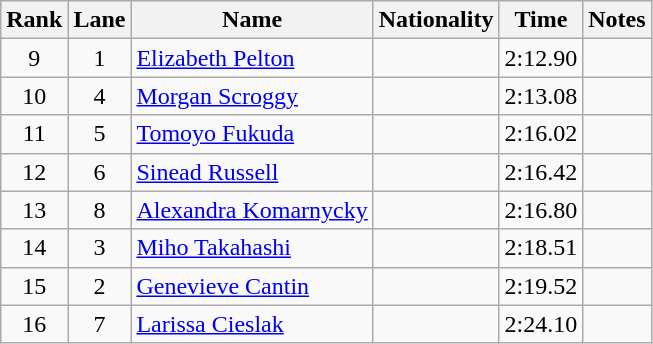<table class="wikitable sortable" style="text-align:center">
<tr>
<th>Rank</th>
<th>Lane</th>
<th>Name</th>
<th>Nationality</th>
<th>Time</th>
<th>Notes</th>
</tr>
<tr>
<td>9</td>
<td>1</td>
<td align=left><a href='#'>Elizabeth Pelton</a></td>
<td align=left></td>
<td>2:12.90</td>
<td></td>
</tr>
<tr>
<td>10</td>
<td>4</td>
<td align=left><a href='#'>Morgan Scroggy</a></td>
<td align=left></td>
<td>2:13.08</td>
<td></td>
</tr>
<tr>
<td>11</td>
<td>5</td>
<td align=left><a href='#'>Tomoyo Fukuda</a></td>
<td align=left></td>
<td>2:16.02</td>
<td></td>
</tr>
<tr>
<td>12</td>
<td>6</td>
<td align=left><a href='#'>Sinead Russell</a></td>
<td align=left></td>
<td>2:16.42</td>
<td></td>
</tr>
<tr>
<td>13</td>
<td>8</td>
<td align=left><a href='#'>Alexandra Komarnycky</a></td>
<td align=left></td>
<td>2:16.80</td>
<td></td>
</tr>
<tr>
<td>14</td>
<td>3</td>
<td align=left><a href='#'>Miho Takahashi</a></td>
<td align=left></td>
<td>2:18.51</td>
<td></td>
</tr>
<tr>
<td>15</td>
<td>2</td>
<td align=left><a href='#'>Genevieve Cantin</a></td>
<td align=left></td>
<td>2:19.52</td>
<td></td>
</tr>
<tr>
<td>16</td>
<td>7</td>
<td align=left><a href='#'>Larissa Cieslak</a></td>
<td align=left></td>
<td>2:24.10</td>
<td></td>
</tr>
</table>
